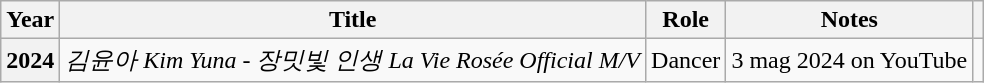<table class="wikitable plainrowheaders">
<tr>
<th scope="col">Year</th>
<th scope="col">Title</th>
<th scope="col">Role</th>
<th scope="col">Notes</th>
<th scope="col" class="unsortable"></th>
</tr>
<tr>
<th scope="row">2024</th>
<td><em>김윤아 Kim Yuna - 장밋빛 인생 La Vie Rosée Official M/V</em></td>
<td>Dancer</td>
<td>3 mag 2024 on YouTube</td>
<td style="text-align:center"></td>
</tr>
</table>
